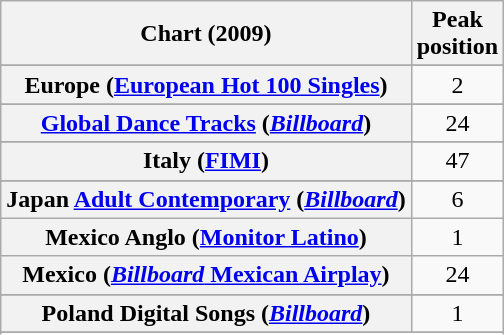<table class="wikitable sortable plainrowheaders" style="text-align:center">
<tr>
<th scope="col">Chart (2009)</th>
<th scope="col">Peak<br>position</th>
</tr>
<tr>
</tr>
<tr>
</tr>
<tr>
</tr>
<tr>
</tr>
<tr>
</tr>
<tr>
</tr>
<tr>
</tr>
<tr>
</tr>
<tr>
</tr>
<tr>
</tr>
<tr>
<th scope="row">Europe (<a href='#'>European Hot 100 Singles</a>)</th>
<td>2</td>
</tr>
<tr>
</tr>
<tr>
</tr>
<tr>
<th scope="row"><a href='#'>Global Dance Tracks</a> (<em><a href='#'>Billboard</a></em>)</th>
<td>24</td>
</tr>
<tr>
</tr>
<tr>
</tr>
<tr>
</tr>
<tr>
<th scope="row">Italy (<a href='#'>FIMI</a>)</th>
<td>47</td>
</tr>
<tr>
</tr>
<tr>
<th scope="row">Japan <a href='#'>Adult Contemporary</a> (<em><a href='#'>Billboard</a></em>)</th>
<td>6</td>
</tr>
<tr>
<th scope="row">Mexico Anglo (<a href='#'>Monitor Latino</a>)</th>
<td>1</td>
</tr>
<tr>
<th scope="row">Mexico (<a href='#'><em>Billboard</em> Mexican Airplay</a>)</th>
<td>24</td>
</tr>
<tr>
</tr>
<tr>
</tr>
<tr>
</tr>
<tr>
<th scope="row">Poland Digital Songs (<em><a href='#'>Billboard</a></em>)</th>
<td>1</td>
</tr>
<tr>
</tr>
<tr>
</tr>
<tr>
</tr>
<tr>
</tr>
<tr>
</tr>
<tr>
</tr>
<tr>
</tr>
<tr>
</tr>
<tr>
</tr>
<tr>
</tr>
<tr>
</tr>
<tr>
</tr>
</table>
